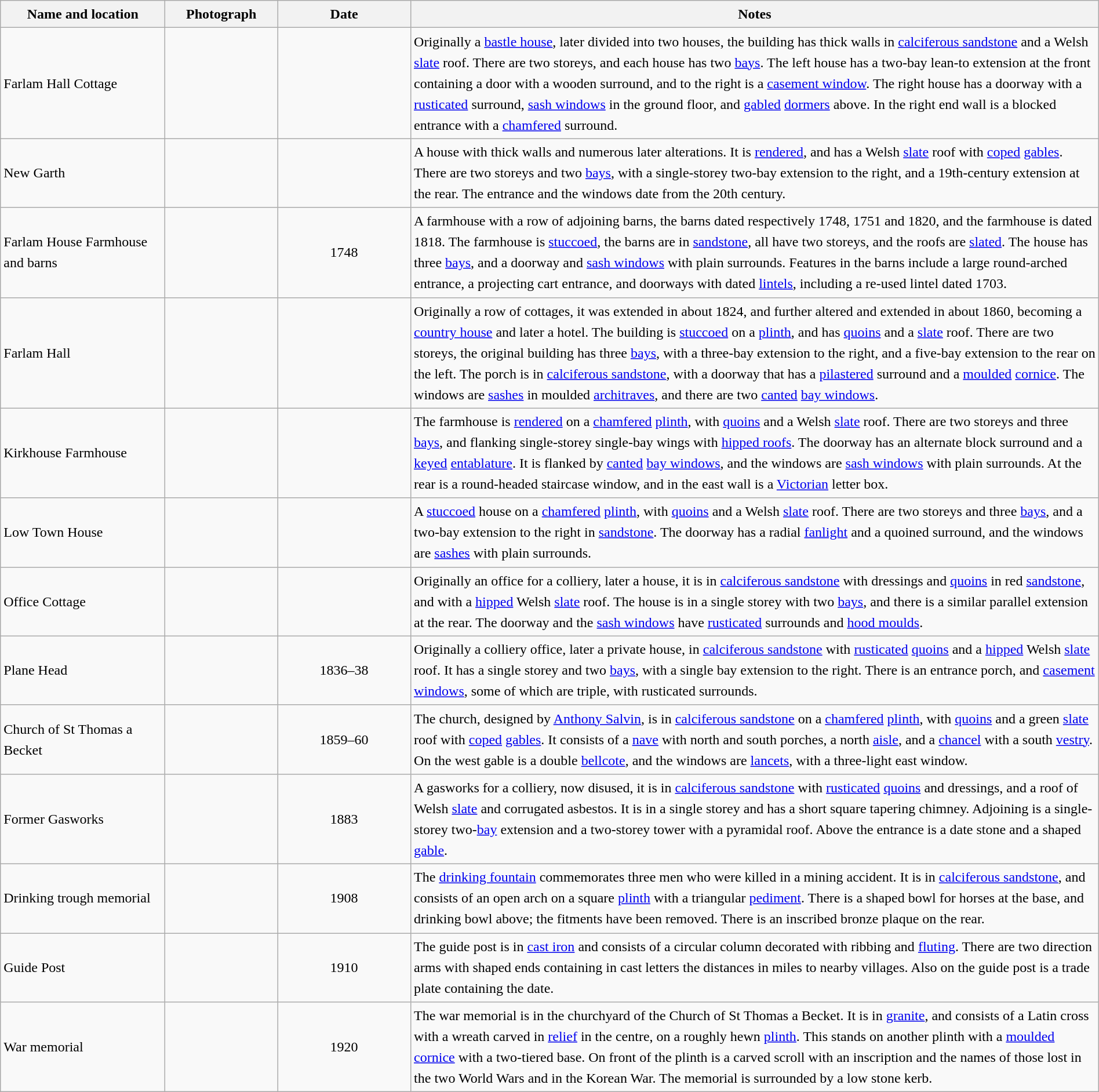<table class="wikitable sortable plainrowheaders" style="width:100%;border:0px;text-align:left;line-height:150%;">
<tr>
<th scope="col"  style="width:150px">Name and location</th>
<th scope="col"  style="width:100px" class="unsortable">Photograph</th>
<th scope="col"  style="width:120px">Date</th>
<th scope="col"  style="width:650px" class="unsortable">Notes</th>
</tr>
<tr>
<td>Farlam Hall Cottage<br><small></small></td>
<td></td>
<td align="center"></td>
<td>Originally a <a href='#'>bastle house</a>, later divided into two houses, the building has thick walls in <a href='#'>calciferous sandstone</a> and a Welsh <a href='#'>slate</a> roof.  There are two storeys, and each house has two <a href='#'>bays</a>.  The left house has a two-bay lean-to extension at the front containing a door with a wooden surround, and to the right is a <a href='#'>casement window</a>.  The right house has a doorway with a <a href='#'>rusticated</a> surround, <a href='#'>sash windows</a> in the ground floor, and <a href='#'>gabled</a> <a href='#'>dormers</a> above.  In the right end wall is a blocked entrance with a <a href='#'>chamfered</a> surround.</td>
</tr>
<tr>
<td>New Garth<br><small></small></td>
<td></td>
<td align="center"></td>
<td>A house with thick walls and numerous later alterations.  It is <a href='#'>rendered</a>, and has a Welsh <a href='#'>slate</a> roof with <a href='#'>coped</a> <a href='#'>gables</a>.  There are two storeys and two <a href='#'>bays</a>, with a single-storey two-bay extension to the right, and a 19th-century extension at the rear.  The entrance and the windows date from the 20th century.</td>
</tr>
<tr>
<td>Farlam House Farmhouse and barns<br><small></small></td>
<td></td>
<td align="center">1748</td>
<td>A farmhouse with a row of adjoining barns, the barns dated respectively 1748, 1751 and 1820, and the farmhouse is dated 1818.  The farmhouse is <a href='#'>stuccoed</a>, the barns are in <a href='#'>sandstone</a>, all have two storeys, and the roofs are <a href='#'>slated</a>.  The house has three <a href='#'>bays</a>, and a doorway and <a href='#'>sash windows</a> with plain surrounds.  Features in the barns include a large round-arched entrance, a projecting cart entrance, and doorways with dated <a href='#'>lintels</a>, including a re-used lintel dated 1703.</td>
</tr>
<tr>
<td>Farlam Hall<br><small></small></td>
<td></td>
<td align="center"></td>
<td>Originally a row of cottages, it was extended in about 1824, and further altered and extended in about 1860, becoming a <a href='#'>country house</a> and later a hotel.  The building is <a href='#'>stuccoed</a> on a <a href='#'>plinth</a>, and has <a href='#'>quoins</a> and a <a href='#'>slate</a> roof.  There are two storeys, the original building has three <a href='#'>bays</a>, with a three-bay extension to the right, and a five-bay extension to the rear on the left.  The porch is in <a href='#'>calciferous sandstone</a>, with a doorway that has a <a href='#'>pilastered</a> surround and a <a href='#'>moulded</a> <a href='#'>cornice</a>.  The windows are <a href='#'>sashes</a> in moulded <a href='#'>architraves</a>, and there are two <a href='#'>canted</a> <a href='#'>bay windows</a>.</td>
</tr>
<tr>
<td>Kirkhouse Farmhouse<br><small></small></td>
<td></td>
<td align="center"></td>
<td>The farmhouse is <a href='#'>rendered</a> on a <a href='#'>chamfered</a> <a href='#'>plinth</a>, with <a href='#'>quoins</a> and a Welsh <a href='#'>slate</a> roof.  There are two storeys and three <a href='#'>bays</a>, and flanking single-storey single-bay wings with <a href='#'>hipped roofs</a>.  The doorway has an alternate block surround and a <a href='#'>keyed</a> <a href='#'>entablature</a>.  It is flanked by <a href='#'>canted</a> <a href='#'>bay windows</a>, and the windows are <a href='#'>sash windows</a> with plain surrounds.  At the rear is a round-headed staircase window, and in the east wall is a <a href='#'>Victorian</a> letter box.</td>
</tr>
<tr>
<td>Low Town House<br><small></small></td>
<td></td>
<td align="center"></td>
<td>A <a href='#'>stuccoed</a> house on a <a href='#'>chamfered</a> <a href='#'>plinth</a>, with <a href='#'>quoins</a> and a Welsh <a href='#'>slate</a> roof.  There are two storeys and three <a href='#'>bays</a>, and a two-bay extension to the right in <a href='#'>sandstone</a>.  The doorway has a radial <a href='#'>fanlight</a> and a quoined surround, and the windows are <a href='#'>sashes</a> with plain surrounds.</td>
</tr>
<tr>
<td>Office Cottage<br><small></small></td>
<td></td>
<td align="center"></td>
<td>Originally an office for a colliery, later a house, it is in <a href='#'>calciferous sandstone</a> with dressings and <a href='#'>quoins</a> in red <a href='#'>sandstone</a>, and with a <a href='#'>hipped</a> Welsh <a href='#'>slate</a> roof.  The house is in a single storey with two <a href='#'>bays</a>, and there is a similar parallel extension at the rear.  The doorway and the <a href='#'>sash windows</a> have <a href='#'>rusticated</a> surrounds and <a href='#'>hood moulds</a>.</td>
</tr>
<tr>
<td>Plane Head<br><small></small></td>
<td></td>
<td align="center">1836–38</td>
<td>Originally a colliery office, later a private house, in <a href='#'>calciferous sandstone</a> with <a href='#'>rusticated</a> <a href='#'>quoins</a> and a <a href='#'>hipped</a> Welsh <a href='#'>slate</a> roof.  It has a single storey and two <a href='#'>bays</a>, with a single bay extension to the right.  There is an entrance porch, and <a href='#'>casement windows</a>, some of which are triple, with rusticated surrounds.</td>
</tr>
<tr>
<td>Church of St Thomas a Becket<br><small></small></td>
<td></td>
<td align="center">1859–60</td>
<td>The church, designed by <a href='#'>Anthony Salvin</a>, is in <a href='#'>calciferous sandstone</a> on a <a href='#'>chamfered</a> <a href='#'>plinth</a>, with <a href='#'>quoins</a> and a green <a href='#'>slate</a> roof with <a href='#'>coped</a> <a href='#'>gables</a>.  It consists of a <a href='#'>nave</a> with north and south porches, a north <a href='#'>aisle</a>, and a <a href='#'>chancel</a> with a south <a href='#'>vestry</a>.  On the west gable is a double <a href='#'>bellcote</a>, and the windows are <a href='#'>lancets</a>, with a three-light east window.</td>
</tr>
<tr>
<td>Former Gasworks<br><small></small></td>
<td></td>
<td align="center">1883</td>
<td>A gasworks for a colliery, now disused, it is in <a href='#'>calciferous sandstone</a> with <a href='#'>rusticated</a> <a href='#'>quoins</a> and dressings, and a roof of Welsh <a href='#'>slate</a> and corrugated asbestos.  It is in a single storey and has a short square tapering chimney.  Adjoining is a single-storey two-<a href='#'>bay</a> extension and a two-storey tower with a pyramidal roof.  Above the entrance is a date stone and a shaped <a href='#'>gable</a>.</td>
</tr>
<tr>
<td>Drinking trough memorial<br><small></small></td>
<td></td>
<td align="center">1908</td>
<td>The <a href='#'>drinking fountain</a> commemorates three men who were killed in a mining accident.  It is in <a href='#'>calciferous sandstone</a>, and consists of an open arch on a square <a href='#'>plinth</a> with a triangular <a href='#'>pediment</a>.  There is a shaped bowl for horses at the base, and drinking bowl above; the fitments have been removed.  There is an inscribed bronze plaque on the rear.</td>
</tr>
<tr>
<td>Guide Post<br><small></small></td>
<td></td>
<td align="center">1910</td>
<td>The guide post is in <a href='#'>cast iron</a> and consists of a circular column decorated with ribbing and <a href='#'>fluting</a>.  There are two direction arms with shaped ends containing in cast letters the distances in miles to nearby villages.  Also on the guide post is a trade plate containing the date.</td>
</tr>
<tr>
<td>War memorial<br><small></small></td>
<td></td>
<td align="center">1920</td>
<td>The war memorial is in the churchyard of the Church of St Thomas a Becket.  It is in <a href='#'>granite</a>, and consists of a Latin cross with a wreath carved in <a href='#'>relief</a> in the centre, on a roughly hewn <a href='#'>plinth</a>.  This stands on another plinth with a <a href='#'>moulded</a> <a href='#'>cornice</a> with a two-tiered base.  On front of the plinth is a carved scroll with an inscription and the names of those lost in the two World Wars and in the Korean War.  The memorial is surrounded by a low stone kerb.</td>
</tr>
<tr>
</tr>
</table>
